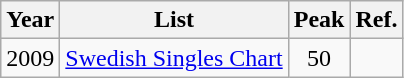<table class="wikitable">
<tr>
<th>Year</th>
<th>List</th>
<th>Peak</th>
<th>Ref.</th>
</tr>
<tr>
<td rowspan="1">2009</td>
<td><a href='#'>Swedish Singles Chart</a></td>
<td align="center">50</td>
<td></td>
</tr>
</table>
